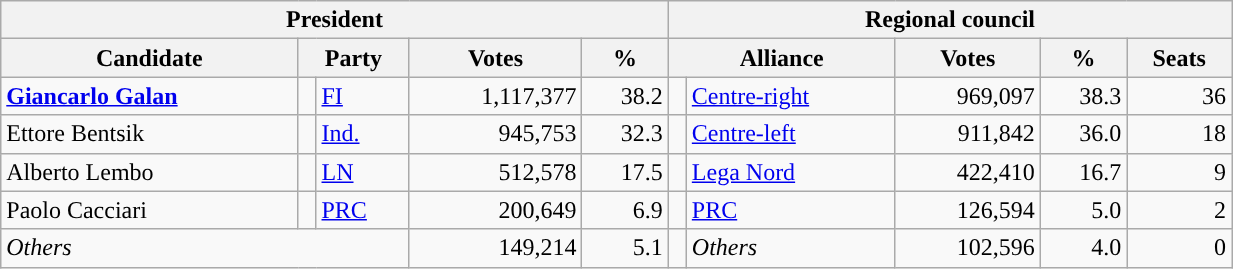<table class="wikitable" style="text-align:right; style="width=65%">
<tr>
<th colspan="5">President</th>
<th colspan="7">Regional council</th>
</tr>
<tr>
<th>Candidate</th>
<th colspan="2">Party</th>
<th>Votes</th>
<th>%</th>
<th colspan="2">Alliance</th>
<th>Votes</th>
<th>%</th>
<th>Seats</th>
</tr>
<tr>
<td style="text-align:left"><strong><a href='#'>Giancarlo Galan</a></strong></td>
<td></td>
<td style="text-align:left"><a href='#'>FI</a></td>
<td>1,117,377</td>
<td>38.2</td>
<td></td>
<td style="text-align:left"><a href='#'>Centre-right</a></td>
<td>969,097</td>
<td>38.3</td>
<td>36</td>
</tr>
<tr>
<td style="text-align:left">Ettore Bentsik</td>
<td></td>
<td style="text-align:left"><a href='#'>Ind.</a></td>
<td>945,753</td>
<td>32.3</td>
<td></td>
<td style="text-align:left"><a href='#'>Centre-left</a></td>
<td>911,842</td>
<td>36.0</td>
<td>18</td>
</tr>
<tr>
<td style="text-align:left">Alberto Lembo</td>
<td></td>
<td style="text-align:left"><a href='#'>LN</a></td>
<td>512,578</td>
<td>17.5</td>
<td></td>
<td style="text-align:left"><a href='#'>Lega Nord</a></td>
<td>422,410</td>
<td>16.7</td>
<td>9</td>
</tr>
<tr>
<td style="text-align:left">Paolo Cacciari</td>
<td></td>
<td style="text-align:left"><a href='#'>PRC</a></td>
<td>200,649</td>
<td>6.9</td>
<td></td>
<td style="text-align:left"><a href='#'>PRC</a></td>
<td>126,594</td>
<td>5.0</td>
<td>2</td>
</tr>
<tr>
<td colspan="3" style="text-align:left"><em>Others</em></td>
<td>149,214</td>
<td>5.1</td>
<td></td>
<td style="text-align:left"><em>Others</em></td>
<td>102,596</td>
<td>4.0</td>
<td>0</td>
</tr>
</table>
